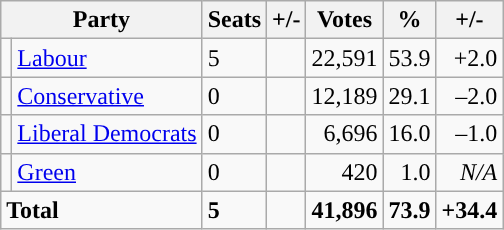<table class="wikitable sortable">
<tr>
<th colspan="2">Party</th>
<th>Seats</th>
<th>+/-</th>
<th>Votes</th>
<th>%</th>
<th>+/-</th>
</tr>
<tr>
<td style="background-color: "></td>
<td><a href='#'>Labour</a></td>
<td>5</td>
<td></td>
<td style="text-align:right;">22,591</td>
<td style="text-align:right;">53.9</td>
<td style="text-align:right;">+2.0</td>
</tr>
<tr>
<td style="background-color: "></td>
<td><a href='#'>Conservative</a></td>
<td>0</td>
<td></td>
<td style="text-align:right;">12,189</td>
<td style="text-align:right;">29.1</td>
<td style="text-align:right;">–2.0</td>
</tr>
<tr>
<td style="background-color: "></td>
<td><a href='#'>Liberal Democrats</a></td>
<td>0</td>
<td></td>
<td style="text-align:right;">6,696</td>
<td style="text-align:right;">16.0</td>
<td style="text-align:right;">–1.0</td>
</tr>
<tr>
<td style="background-color: "></td>
<td><a href='#'>Green</a></td>
<td>0</td>
<td></td>
<td style="text-align:right;">420</td>
<td style="text-align:right;">1.0</td>
<td style="text-align:right;"><em>N/A</em></td>
</tr>
<tr>
<td colspan="2"><strong>Total</strong></td>
<td><strong>5</strong></td>
<td></td>
<td style="text-align:right;"><strong>41,896</strong></td>
<td style="text-align:right;"><strong>73.9</strong></td>
<td style="text-align:right;"><strong>+34.4</strong></td>
</tr>
</table>
